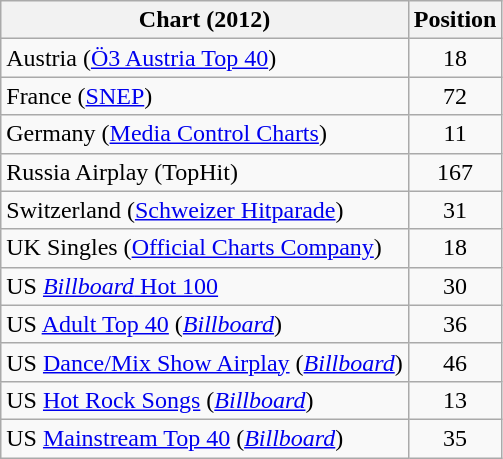<table class="wikitable sortable">
<tr>
<th scope="col">Chart (2012)</th>
<th scope="col">Position</th>
</tr>
<tr>
<td>Austria (<a href='#'>Ö3 Austria Top 40</a>)</td>
<td style="text-align:center;">18</td>
</tr>
<tr>
<td>France (<a href='#'>SNEP</a>)</td>
<td style="text-align:center;">72</td>
</tr>
<tr>
<td>Germany (<a href='#'>Media Control Charts</a>)</td>
<td style="text-align:center;">11</td>
</tr>
<tr>
<td>Russia Airplay (TopHit)</td>
<td style="text-align:center;">167</td>
</tr>
<tr>
<td>Switzerland (<a href='#'>Schweizer Hitparade</a>)</td>
<td style="text-align:center;">31</td>
</tr>
<tr>
<td>UK Singles (<a href='#'>Official Charts Company</a>)</td>
<td style="text-align:center;">18</td>
</tr>
<tr>
<td>US <a href='#'><em>Billboard</em> Hot 100</a></td>
<td style="text-align:center;">30</td>
</tr>
<tr>
<td>US <a href='#'>Adult Top 40</a> (<em><a href='#'>Billboard</a></em>)</td>
<td style="text-align:center;">36</td>
</tr>
<tr>
<td>US <a href='#'>Dance/Mix Show Airplay</a> (<em><a href='#'>Billboard</a></em>)</td>
<td style="text-align:center;">46</td>
</tr>
<tr>
<td>US <a href='#'>Hot Rock Songs</a> (<em><a href='#'>Billboard</a></em>)</td>
<td style="text-align:center;">13</td>
</tr>
<tr>
<td>US <a href='#'>Mainstream Top 40</a> (<em><a href='#'>Billboard</a></em>)</td>
<td style="text-align:center;">35</td>
</tr>
</table>
